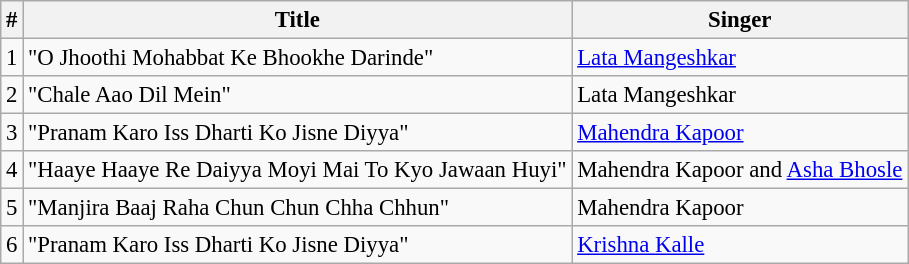<table class="wikitable" style="font-size:95%;">
<tr>
<th>#</th>
<th>Title</th>
<th>Singer</th>
</tr>
<tr>
<td>1</td>
<td>"O Jhoothi Mohabbat Ke Bhookhe Darinde"</td>
<td><a href='#'>Lata Mangeshkar</a></td>
</tr>
<tr>
<td>2</td>
<td>"Chale Aao Dil Mein"</td>
<td>Lata Mangeshkar</td>
</tr>
<tr>
<td>3</td>
<td>"Pranam Karo Iss Dharti Ko Jisne Diyya"</td>
<td><a href='#'>Mahendra Kapoor</a></td>
</tr>
<tr>
<td>4</td>
<td>"Haaye Haaye Re Daiyya Moyi Mai To Kyo Jawaan Huyi"</td>
<td>Mahendra Kapoor and <a href='#'>Asha Bhosle</a></td>
</tr>
<tr>
<td>5</td>
<td>"Manjira Baaj Raha Chun Chun Chha Chhun"</td>
<td>Mahendra Kapoor</td>
</tr>
<tr>
<td>6</td>
<td>"Pranam Karo Iss Dharti Ko Jisne Diyya"</td>
<td><a href='#'>Krishna Kalle</a></td>
</tr>
</table>
